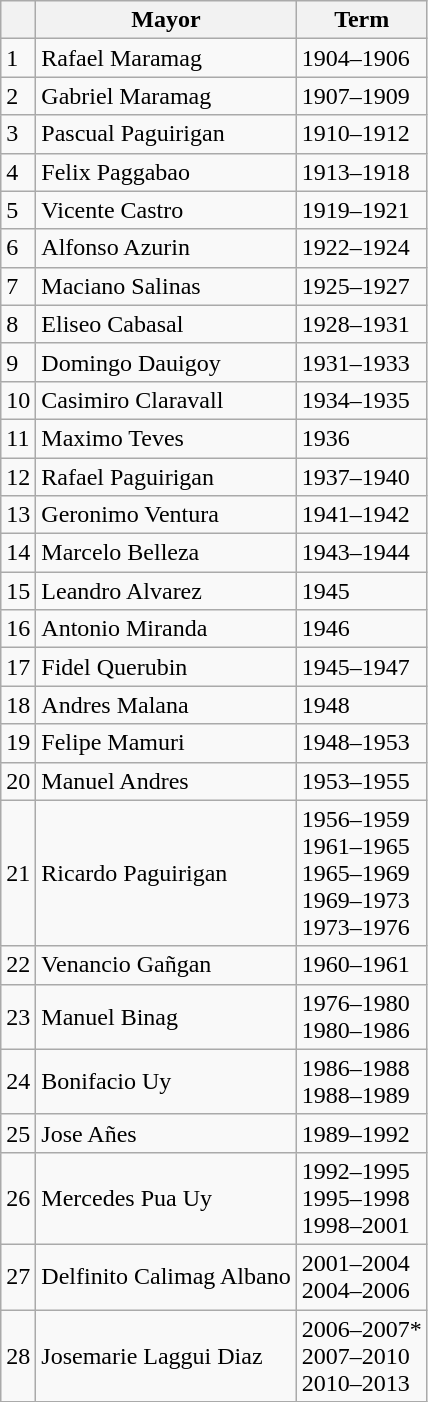<table class="wikitable collapsible sortable collapsed">
<tr>
<th></th>
<th>Mayor</th>
<th>Term</th>
</tr>
<tr>
<td>1</td>
<td>Rafael Maramag</td>
<td>1904–1906</td>
</tr>
<tr>
<td>2</td>
<td>Gabriel Maramag</td>
<td>1907–1909</td>
</tr>
<tr>
<td>3</td>
<td>Pascual Paguirigan</td>
<td>1910–1912</td>
</tr>
<tr>
<td>4</td>
<td>Felix Paggabao</td>
<td>1913–1918</td>
</tr>
<tr>
<td>5</td>
<td>Vicente Castro</td>
<td>1919–1921</td>
</tr>
<tr>
<td>6</td>
<td>Alfonso Azurin</td>
<td>1922–1924</td>
</tr>
<tr>
<td>7</td>
<td>Maciano Salinas</td>
<td>1925–1927</td>
</tr>
<tr>
<td>8</td>
<td>Eliseo Cabasal</td>
<td>1928–1931</td>
</tr>
<tr>
<td>9</td>
<td>Domingo Dauigoy</td>
<td>1931–1933</td>
</tr>
<tr>
<td>10</td>
<td>Casimiro Claravall</td>
<td>1934–1935</td>
</tr>
<tr>
<td>11</td>
<td>Maximo Teves</td>
<td>1936</td>
</tr>
<tr>
<td>12</td>
<td>Rafael Paguirigan</td>
<td>1937–1940</td>
</tr>
<tr>
<td>13</td>
<td>Geronimo Ventura</td>
<td>1941–1942</td>
</tr>
<tr>
<td>14</td>
<td>Marcelo Belleza</td>
<td>1943–1944</td>
</tr>
<tr>
<td>15</td>
<td>Leandro Alvarez</td>
<td>1945</td>
</tr>
<tr>
<td>16</td>
<td>Antonio Miranda</td>
<td>1946</td>
</tr>
<tr>
<td>17</td>
<td>Fidel Querubin</td>
<td>1945–1947</td>
</tr>
<tr>
<td>18</td>
<td>Andres Malana</td>
<td>1948</td>
</tr>
<tr>
<td>19</td>
<td>Felipe Mamuri</td>
<td>1948–1953</td>
</tr>
<tr>
<td>20</td>
<td>Manuel Andres</td>
<td>1953–1955</td>
</tr>
<tr>
<td>21</td>
<td>Ricardo Paguirigan</td>
<td>1956–1959<br>1961–1965<br>1965–1969<br>1969–1973<br>1973–1976</td>
</tr>
<tr>
<td>22</td>
<td>Venancio Gañgan</td>
<td>1960–1961</td>
</tr>
<tr>
<td>23</td>
<td>Manuel Binag</td>
<td>1976–1980<br>1980–1986</td>
</tr>
<tr>
<td>24</td>
<td>Bonifacio Uy</td>
<td>1986–1988<br>1988–1989</td>
</tr>
<tr>
<td>25</td>
<td>Jose Añes</td>
<td>1989–1992</td>
</tr>
<tr>
<td>26</td>
<td>Mercedes Pua Uy</td>
<td>1992–1995 <br>1995–1998 <br>1998–2001</td>
</tr>
<tr>
<td>27</td>
<td>Delfinito Calimag Albano</td>
<td>2001–2004<br>2004–2006</td>
</tr>
<tr>
<td>28</td>
<td>Josemarie Laggui Diaz</td>
<td>2006–2007* <br> 2007–2010<br>2010–2013</td>
</tr>
</table>
